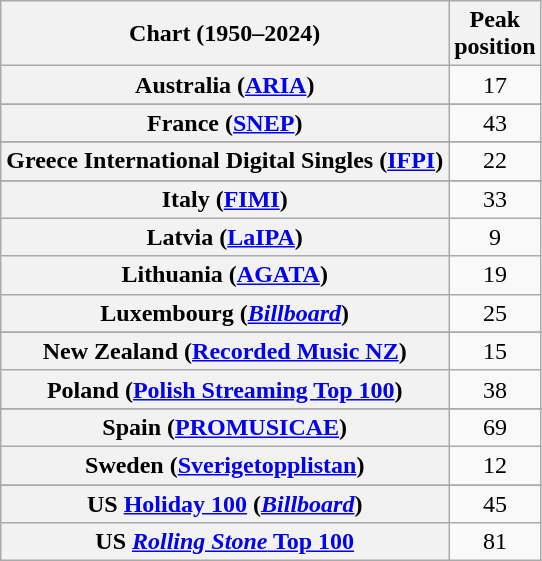<table class="wikitable sortable plainrowheaders" style="text-align:center">
<tr>
<th scope="col">Chart (1950–2024)</th>
<th scope="col">Peak<br>position</th>
</tr>
<tr>
<th scope="row">Australia (<a href='#'>ARIA</a>)</th>
<td>17</td>
</tr>
<tr>
</tr>
<tr>
</tr>
<tr>
</tr>
<tr>
</tr>
<tr>
</tr>
<tr>
</tr>
<tr>
<th scope="row">France (<a href='#'>SNEP</a>)</th>
<td>43</td>
</tr>
<tr>
</tr>
<tr>
</tr>
<tr>
<th scope="row">Greece International Digital Singles (<a href='#'>IFPI</a>)</th>
<td>22</td>
</tr>
<tr>
</tr>
<tr>
</tr>
<tr>
</tr>
<tr>
<th scope="row">Italy (<a href='#'>FIMI</a>)</th>
<td>33</td>
</tr>
<tr>
<th scope="row">Latvia (<a href='#'>LaIPA</a>)</th>
<td>9</td>
</tr>
<tr>
<th scope="row">Lithuania (<a href='#'>AGATA</a>)</th>
<td>19</td>
</tr>
<tr>
<th scope="row">Luxembourg (<em><a href='#'>Billboard</a></em>)</th>
<td>25</td>
</tr>
<tr>
</tr>
<tr>
<th scope="row">New Zealand (<a href='#'>Recorded Music NZ</a>)</th>
<td>15</td>
</tr>
<tr>
<th scope="row">Poland (<a href='#'>Polish Streaming Top 100</a>)</th>
<td>38</td>
</tr>
<tr>
</tr>
<tr>
</tr>
<tr>
<th scope="row">Spain (<a href='#'>PROMUSICAE</a>)</th>
<td>69</td>
</tr>
<tr>
<th scope="row">Sweden (<a href='#'>Sverigetopplistan</a>)</th>
<td>12</td>
</tr>
<tr>
</tr>
<tr>
</tr>
<tr>
<th scope="row">US <a href='#'>Holiday 100</a> (<em><a href='#'>Billboard</a></em>)</th>
<td>45</td>
</tr>
<tr>
<th scope="row">US <a href='#'><em>Rolling Stone</em> Top 100</a></th>
<td>81</td>
</tr>
</table>
